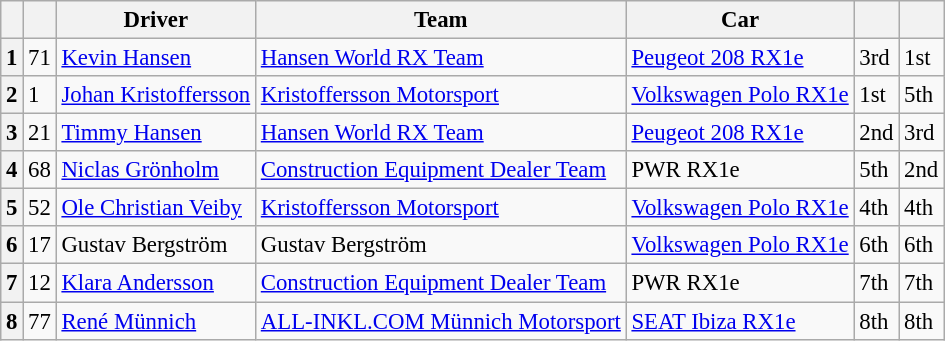<table class="wikitable" style="font-size:95%">
<tr>
<th></th>
<th></th>
<th>Driver</th>
<th>Team</th>
<th>Car</th>
<th></th>
<th></th>
</tr>
<tr>
<th>1</th>
<td>71</td>
<td> <a href='#'>Kevin Hansen</a></td>
<td><a href='#'>Hansen World RX Team</a></td>
<td><a href='#'>Peugeot 208 RX1e</a></td>
<td>3rd</td>
<td>1st</td>
</tr>
<tr>
<th>2</th>
<td>1</td>
<td> <a href='#'>Johan Kristoffersson</a></td>
<td><a href='#'>Kristoffersson Motorsport</a></td>
<td><a href='#'>Volkswagen Polo RX1e</a></td>
<td>1st</td>
<td>5th</td>
</tr>
<tr>
<th>3</th>
<td>21</td>
<td> <a href='#'>Timmy Hansen</a></td>
<td><a href='#'>Hansen World RX Team</a></td>
<td><a href='#'>Peugeot 208 RX1e</a></td>
<td>2nd</td>
<td>3rd</td>
</tr>
<tr>
<th>4</th>
<td>68</td>
<td> <a href='#'>Niclas Grönholm</a></td>
<td><a href='#'>Construction Equipment Dealer Team</a></td>
<td>PWR RX1e</td>
<td>5th</td>
<td>2nd</td>
</tr>
<tr>
<th>5</th>
<td>52</td>
<td> <a href='#'>Ole Christian Veiby</a></td>
<td><a href='#'>Kristoffersson Motorsport</a></td>
<td><a href='#'>Volkswagen Polo RX1e</a></td>
<td>4th</td>
<td>4th</td>
</tr>
<tr>
<th>6</th>
<td>17</td>
<td> Gustav Bergström</td>
<td>Gustav Bergström</td>
<td><a href='#'>Volkswagen Polo RX1e</a></td>
<td>6th</td>
<td>6th</td>
</tr>
<tr>
<th>7</th>
<td>12</td>
<td> <a href='#'>Klara Andersson</a></td>
<td><a href='#'>Construction Equipment Dealer Team</a></td>
<td>PWR RX1e</td>
<td>7th</td>
<td>7th</td>
</tr>
<tr>
<th>8</th>
<td>77</td>
<td> <a href='#'>René Münnich</a></td>
<td><a href='#'>ALL-INKL.COM Münnich Motorsport</a></td>
<td><a href='#'>SEAT Ibiza RX1e</a></td>
<td>8th</td>
<td>8th</td>
</tr>
</table>
